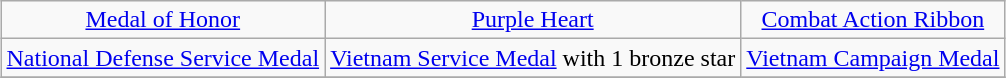<table class="wikitable" style="margin:1em auto; text-align:center;">
<tr>
<td><a href='#'>Medal of Honor</a></td>
<td><a href='#'>Purple Heart</a></td>
<td><a href='#'>Combat Action Ribbon</a></td>
</tr>
<tr>
<td><a href='#'>National Defense Service Medal</a></td>
<td><a href='#'>Vietnam Service Medal</a>  with 1 bronze star</td>
<td><a href='#'>Vietnam Campaign Medal</a></td>
</tr>
<tr>
</tr>
</table>
